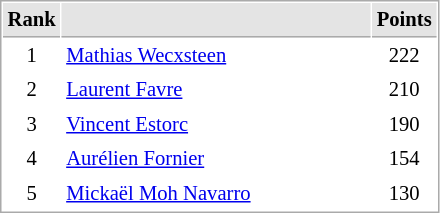<table cellspacing="1" cellpadding="3" style="border:1px solid #AAAAAA;font-size:86%">
<tr bgcolor="#E4E4E4">
<th style="border-bottom:1px solid #AAAAAA" width=10>Rank</th>
<th style="border-bottom:1px solid #AAAAAA" width=200></th>
<th style="border-bottom:1px solid #AAAAAA" width=20>Points</th>
</tr>
<tr>
<td align="center">1</td>
<td> <a href='#'>Mathias Wecxsteen</a></td>
<td align=center>222</td>
</tr>
<tr>
<td align="center">2</td>
<td> <a href='#'>Laurent Favre</a></td>
<td align=center>210</td>
</tr>
<tr>
<td align="center">3</td>
<td> <a href='#'>Vincent Estorc</a></td>
<td align=center>190</td>
</tr>
<tr>
<td align="center">4</td>
<td> <a href='#'>Aurélien Fornier</a></td>
<td align=center>154</td>
</tr>
<tr>
<td align="center">5</td>
<td> <a href='#'>Mickaël Moh Navarro</a></td>
<td align=center>130</td>
</tr>
</table>
